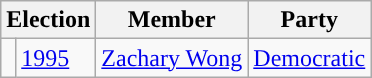<table class="wikitable">
<tr>
<th colspan="2">Election</th>
<th>Member</th>
<th>Party</th>
</tr>
<tr>
<td style="background-color: "></td>
<td><a href='#'>1995</a></td>
<td><a href='#'>Zachary Wong</a></td>
<td><a href='#'>Democratic</a></td>
</tr>
</table>
